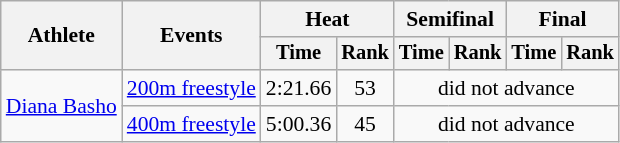<table class=wikitable style="font-size:90%">
<tr>
<th rowspan="2">Athlete</th>
<th rowspan="2">Events</th>
<th colspan="2">Heat</th>
<th colspan="2">Semifinal</th>
<th colspan="2">Final</th>
</tr>
<tr style="font-size:95%">
<th>Time</th>
<th>Rank</th>
<th>Time</th>
<th>Rank</th>
<th>Time</th>
<th>Rank</th>
</tr>
<tr align=center>
<td align=left rowspan=2><a href='#'>Diana Basho</a></td>
<td align=left><a href='#'>200m freestyle</a></td>
<td>2:21.66</td>
<td>53</td>
<td colspan=4>did not advance</td>
</tr>
<tr align=center>
<td align=left><a href='#'>400m freestyle</a></td>
<td>5:00.36</td>
<td>45</td>
<td colspan=4>did not advance</td>
</tr>
</table>
